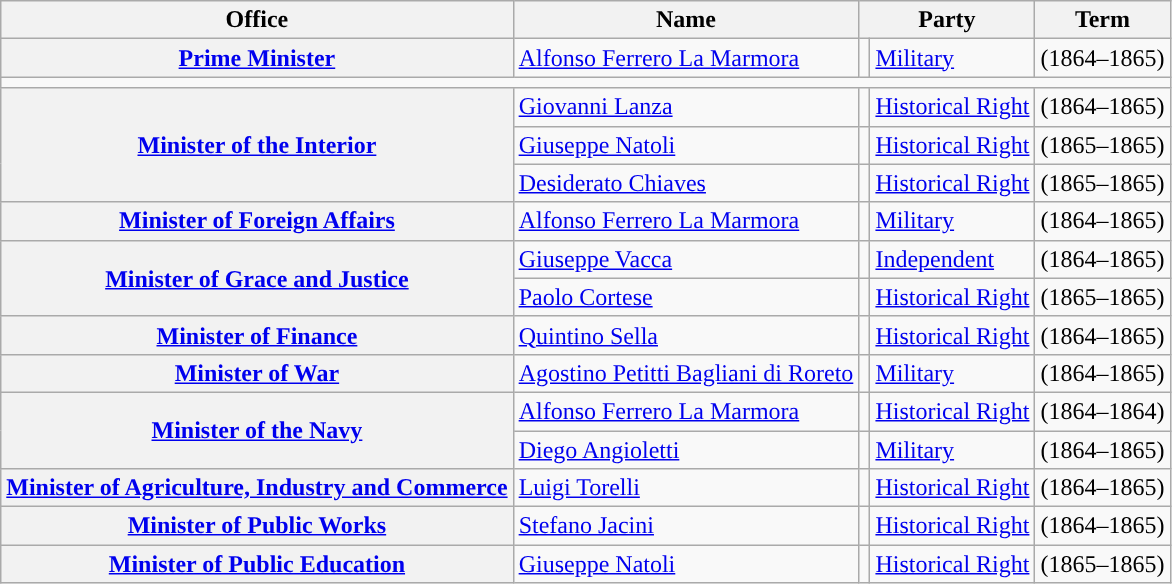<table class="wikitable" style="font-size: 100%;">
<tr>
<th>Office</th>
<th>Name</th>
<th colspan=2>Party</th>
<th>Term</th>
</tr>
<tr>
<th><a href='#'>Prime Minister</a></th>
<td><a href='#'>Alfonso Ferrero La Marmora</a></td>
<td style="color:inherit;background:"></td>
<td><a href='#'>Military</a></td>
<td>(1864–1865)</td>
</tr>
<tr>
<td colspan=5></td>
</tr>
<tr>
<th rowspan=3><a href='#'>Minister of the Interior</a></th>
<td><a href='#'>Giovanni Lanza</a></td>
<td style="color:inherit;background:"></td>
<td><a href='#'>Historical Right</a></td>
<td>(1864–1865)</td>
</tr>
<tr>
<td><a href='#'>Giuseppe Natoli</a></td>
<td style="color:inherit;background:"></td>
<td><a href='#'>Historical Right</a></td>
<td>(1865–1865)</td>
</tr>
<tr>
<td><a href='#'>Desiderato Chiaves</a></td>
<td style="color:inherit;background:"></td>
<td><a href='#'>Historical Right</a></td>
<td>(1865–1865)</td>
</tr>
<tr>
<th><a href='#'>Minister of Foreign Affairs</a></th>
<td><a href='#'>Alfonso Ferrero La Marmora</a></td>
<td style="color:inherit;background:"></td>
<td><a href='#'>Military</a></td>
<td>(1864–1865)</td>
</tr>
<tr>
<th rowspan=2><a href='#'>Minister of Grace and Justice</a></th>
<td><a href='#'>Giuseppe Vacca</a></td>
<td style="color:inherit;background:"></td>
<td><a href='#'>Independent</a></td>
<td>(1864–1865)</td>
</tr>
<tr>
<td><a href='#'>Paolo Cortese</a></td>
<td style="color:inherit;background:"></td>
<td><a href='#'>Historical Right</a></td>
<td>(1865–1865)</td>
</tr>
<tr>
<th><a href='#'>Minister of Finance</a></th>
<td><a href='#'>Quintino Sella</a></td>
<td style="color:inherit;background:"></td>
<td><a href='#'>Historical Right</a></td>
<td>(1864–1865)</td>
</tr>
<tr>
<th><a href='#'>Minister of War</a></th>
<td><a href='#'>Agostino Petitti Bagliani di Roreto</a></td>
<td style="color:inherit;background:"></td>
<td><a href='#'>Military</a></td>
<td>(1864–1865)</td>
</tr>
<tr>
<th rowspan=2><a href='#'>Minister of the Navy</a></th>
<td><a href='#'>Alfonso Ferrero La Marmora</a></td>
<td style="color:inherit;background:"></td>
<td><a href='#'>Historical Right</a></td>
<td>(1864–1864)</td>
</tr>
<tr>
<td><a href='#'>Diego Angioletti</a></td>
<td style="color:inherit;background:"></td>
<td><a href='#'>Military</a></td>
<td>(1864–1865)</td>
</tr>
<tr>
<th><a href='#'>Minister of Agriculture, Industry and Commerce</a></th>
<td><a href='#'>Luigi Torelli</a></td>
<td style="color:inherit;background:"></td>
<td><a href='#'>Historical Right</a></td>
<td>(1864–1865)</td>
</tr>
<tr>
<th><a href='#'>Minister of Public Works</a></th>
<td><a href='#'>Stefano Jacini</a></td>
<td style="color:inherit;background:"></td>
<td><a href='#'>Historical Right</a></td>
<td>(1864–1865)</td>
</tr>
<tr>
<th><a href='#'>Minister of Public Education</a></th>
<td><a href='#'>Giuseppe Natoli</a></td>
<td style="color:inherit;background:"></td>
<td><a href='#'>Historical Right</a></td>
<td>(1865–1865)</td>
</tr>
</table>
